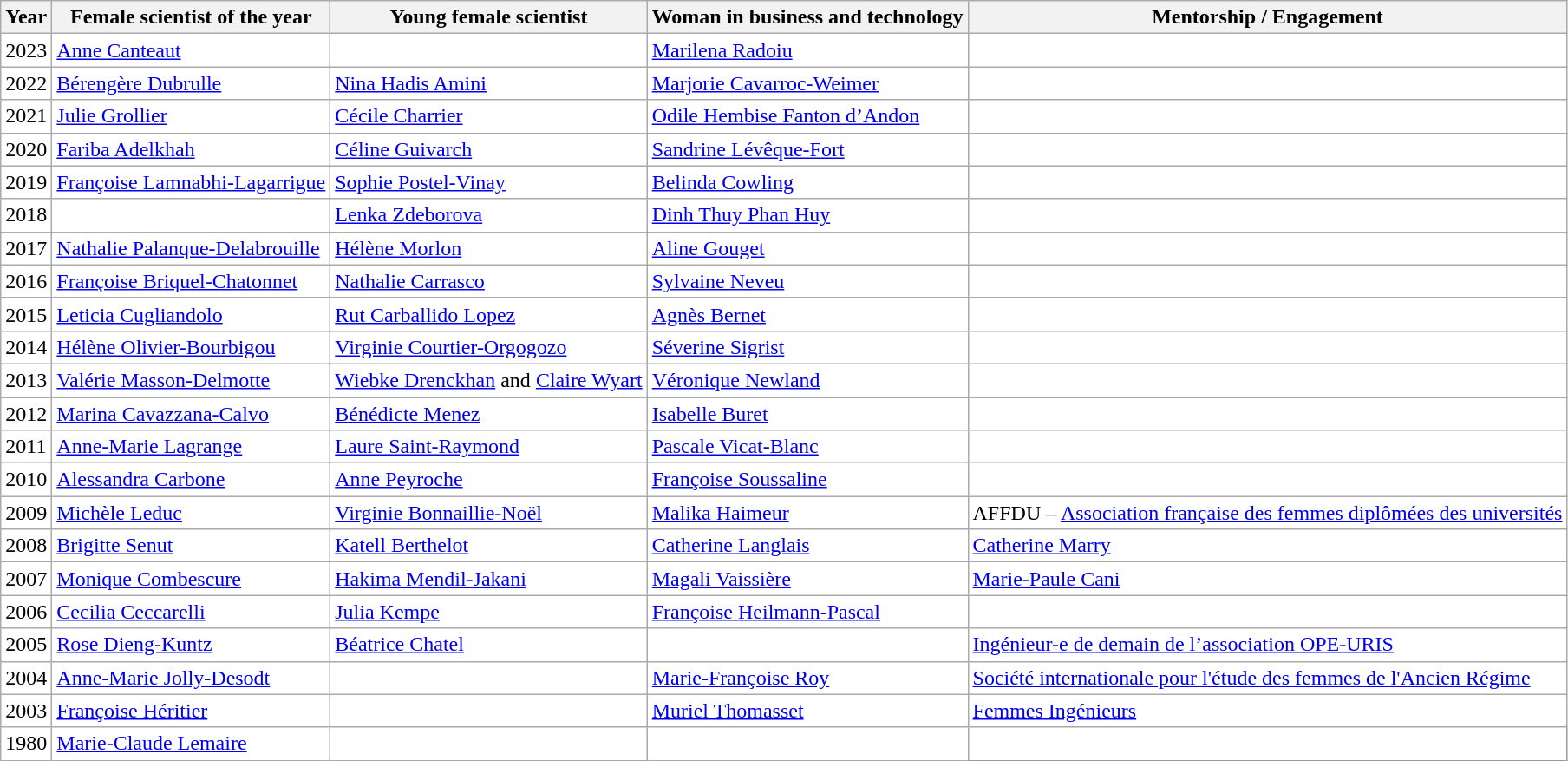<table class="wikitable sortable" rules="all" cellpadding="1" cellspacing="0" style="margin: 1em 1em 1em 1em; border: 1px solid #999; background-color: white">
<tr ---->
<th>Year</th>
<th>Female scientist of the year</th>
<th>Young female scientist</th>
<th>Woman in business and technology</th>
<th>Mentorship / Engagement</th>
</tr>
<tr ---->
<td>2023</td>
<td><a href='#'>Anne Canteaut</a></td>
<td></td>
<td><a href='#'>Marilena Radoiu</a></td>
<td></td>
</tr>
<tr ---->
<td>2022</td>
<td><a href='#'>Bérengère Dubrulle</a></td>
<td><a href='#'>Nina Hadis Amini</a></td>
<td><a href='#'>Marjorie Cavarroc-Weimer</a></td>
<td></td>
</tr>
<tr ---->
<td>2021</td>
<td><a href='#'>Julie Grollier</a></td>
<td><a href='#'>Cécile Charrier</a></td>
<td><a href='#'>Odile Hembise Fanton d’Andon</a></td>
<td></td>
</tr>
<tr ---->
<td>2020</td>
<td><a href='#'>Fariba Adelkhah</a></td>
<td><a href='#'>Céline Guivarch</a></td>
<td><a href='#'>Sandrine Lévêque-Fort</a></td>
<td></td>
</tr>
<tr ---->
<td>2019</td>
<td><a href='#'>Françoise Lamnabhi-Lagarrigue</a></td>
<td><a href='#'>Sophie Postel-Vinay</a></td>
<td><a href='#'>Belinda Cowling</a></td>
<td></td>
</tr>
<tr ---->
<td>2018</td>
<td></td>
<td><a href='#'>Lenka Zdeborova</a></td>
<td><a href='#'>Dinh Thuy Phan Huy</a></td>
<td></td>
</tr>
<tr ---->
<td>2017</td>
<td><a href='#'>Nathalie Palanque-Delabrouille</a></td>
<td><a href='#'>Hélène Morlon</a></td>
<td><a href='#'>Aline Gouget</a></td>
<td></td>
</tr>
<tr ---->
<td>2016</td>
<td><a href='#'>Françoise Briquel-Chatonnet</a></td>
<td><a href='#'>Nathalie Carrasco</a></td>
<td><a href='#'>Sylvaine Neveu</a></td>
<td></td>
</tr>
<tr ---->
<td>2015</td>
<td><a href='#'>Leticia Cugliandolo</a></td>
<td><a href='#'>Rut Carballido Lopez</a></td>
<td><a href='#'>Agnès Bernet</a></td>
<td></td>
</tr>
<tr ---->
<td>2014</td>
<td><a href='#'>Hélène Olivier-Bourbigou</a></td>
<td><a href='#'>Virginie Courtier-Orgogozo</a></td>
<td><a href='#'>Séverine Sigrist</a></td>
<td></td>
</tr>
<tr ---->
<td>2013</td>
<td><a href='#'>Valérie Masson-Delmotte</a></td>
<td><a href='#'>Wiebke Drenckhan</a> and <a href='#'>Claire Wyart</a></td>
<td><a href='#'>Véronique Newland</a></td>
<td></td>
</tr>
<tr ---->
<td>2012</td>
<td><a href='#'>Marina Cavazzana-Calvo</a></td>
<td><a href='#'>Bénédicte Menez</a></td>
<td><a href='#'>Isabelle Buret</a></td>
<td></td>
</tr>
<tr ---->
<td>2011</td>
<td><a href='#'>Anne-Marie Lagrange</a></td>
<td><a href='#'>Laure Saint-Raymond</a></td>
<td><a href='#'>Pascale Vicat-Blanc</a></td>
<td></td>
</tr>
<tr ---->
<td>2010</td>
<td><a href='#'>Alessandra Carbone</a></td>
<td><a href='#'>Anne Peyroche</a></td>
<td><a href='#'>Françoise Soussaline</a></td>
<td></td>
</tr>
<tr ---->
<td>2009</td>
<td><a href='#'>Michèle Leduc</a></td>
<td><a href='#'>Virginie Bonnaillie-Noël</a></td>
<td><a href='#'>Malika Haimeur</a></td>
<td>AFFDU – <a href='#'>Association française des femmes diplômées des universités</a></td>
</tr>
<tr ---->
<td>2008</td>
<td><a href='#'>Brigitte Senut</a></td>
<td><a href='#'>Katell Berthelot</a></td>
<td><a href='#'>Catherine Langlais</a></td>
<td><a href='#'>Catherine Marry</a></td>
</tr>
<tr ---->
<td>2007</td>
<td><a href='#'>Monique Combescure</a></td>
<td><a href='#'>Hakima Mendil-Jakani</a></td>
<td><a href='#'>Magali Vaissière</a></td>
<td><a href='#'>Marie-Paule Cani</a></td>
</tr>
<tr ---->
<td>2006</td>
<td><a href='#'>Cecilia Ceccarelli</a></td>
<td><a href='#'>Julia Kempe</a></td>
<td><a href='#'>Françoise Heilmann-Pascal</a></td>
<td></td>
</tr>
<tr ---->
<td>2005</td>
<td><a href='#'>Rose Dieng-Kuntz</a></td>
<td><a href='#'>Béatrice Chatel</a></td>
<td></td>
<td><a href='#'>Ingénieur-e de demain de l’association OPE-URIS</a></td>
</tr>
<tr ---->
<td>2004</td>
<td><a href='#'>Anne-Marie Jolly-Desodt</a></td>
<td></td>
<td><a href='#'>Marie-Françoise Roy</a></td>
<td><a href='#'>Société internationale pour l'étude des femmes de l'Ancien Régime</a></td>
</tr>
<tr ---->
<td>2003</td>
<td><a href='#'>Françoise Héritier</a></td>
<td></td>
<td><a href='#'>Muriel Thomasset</a></td>
<td><a href='#'>Femmes Ingénieurs</a></td>
</tr>
<tr --->
<td>1980</td>
<td><a href='#'>Marie-Claude Lemaire</a></td>
<td></td>
<td></td>
</tr>
</table>
